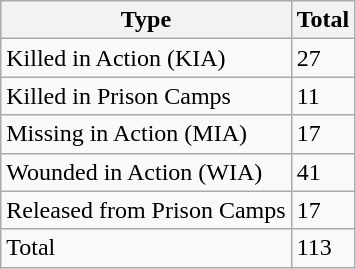<table class="wikitable">
<tr>
<th>Type</th>
<th>Total</th>
</tr>
<tr>
<td>Killed in Action (KIA)</td>
<td>27</td>
</tr>
<tr>
<td>Killed in Prison Camps</td>
<td>11</td>
</tr>
<tr>
<td>Missing in Action (MIA)</td>
<td>17</td>
</tr>
<tr>
<td>Wounded in Action (WIA)</td>
<td>41</td>
</tr>
<tr>
<td>Released from Prison Camps</td>
<td>17</td>
</tr>
<tr>
<td>Total</td>
<td>113</td>
</tr>
</table>
